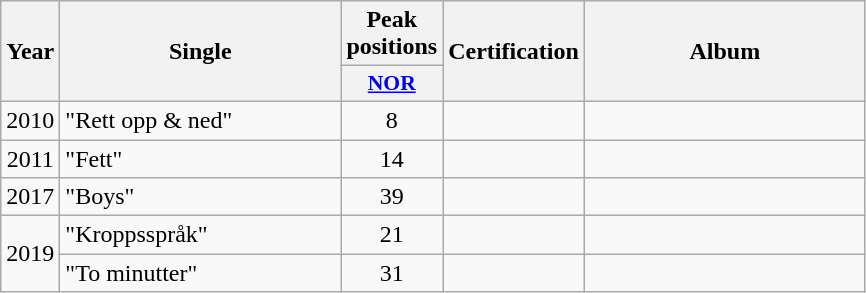<table class="wikitable">
<tr>
<th align="center" rowspan="2" width="10">Year</th>
<th align="center" rowspan="2" width="180">Single</th>
<th align="center" colspan="1" width="20">Peak positions</th>
<th align="center" rowspan="2" width="70">Certification</th>
<th align="center" rowspan="2" width="180">Album</th>
</tr>
<tr>
<th scope="col" style="width:3em;font-size:90%;"><a href='#'>NOR</a><br></th>
</tr>
<tr>
<td style="text-align:center;">2010</td>
<td>"Rett opp & ned"</td>
<td style="text-align:center;">8</td>
<td style="text-align:center;"></td>
<td style="text-align:center;"></td>
</tr>
<tr>
<td style="text-align:center;">2011</td>
<td>"Fett"</td>
<td style="text-align:center;">14</td>
<td style="text-align:center;"></td>
<td style="text-align:center;"></td>
</tr>
<tr>
<td style="text-align:center;">2017</td>
<td>"Boys"<br></td>
<td style="text-align:center;">39<br></td>
<td style="text-align:center;"></td>
<td style="text-align:center;"></td>
</tr>
<tr>
<td rowspan="2" style="text-align:center;">2019</td>
<td>"Kroppsspråk"</td>
<td style="text-align:center;">21<br></td>
<td style="text-align:center;"></td>
<td style="text-align:center;"></td>
</tr>
<tr>
<td>"To minutter"<br></td>
<td style="text-align:center;">31<br></td>
<td></td>
<td></td>
</tr>
</table>
